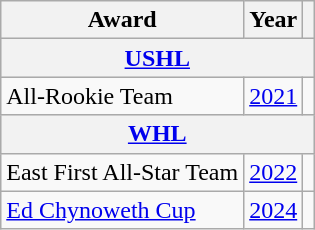<table class="wikitable">
<tr>
<th>Award</th>
<th>Year</th>
<th></th>
</tr>
<tr ALIGN="center" bgcolor="#e0e0e0">
<th colspan="3"><a href='#'>USHL</a></th>
</tr>
<tr>
<td>All-Rookie Team</td>
<td><a href='#'>2021</a></td>
<td></td>
</tr>
<tr ALIGN="center" bgcolor="#e0e0e0">
<th colspan="3"><a href='#'>WHL</a></th>
</tr>
<tr>
<td>East First All-Star Team</td>
<td><a href='#'>2022</a></td>
<td></td>
</tr>
<tr>
<td><a href='#'>Ed Chynoweth Cup</a></td>
<td><a href='#'>2024</a></td>
<td></td>
</tr>
</table>
